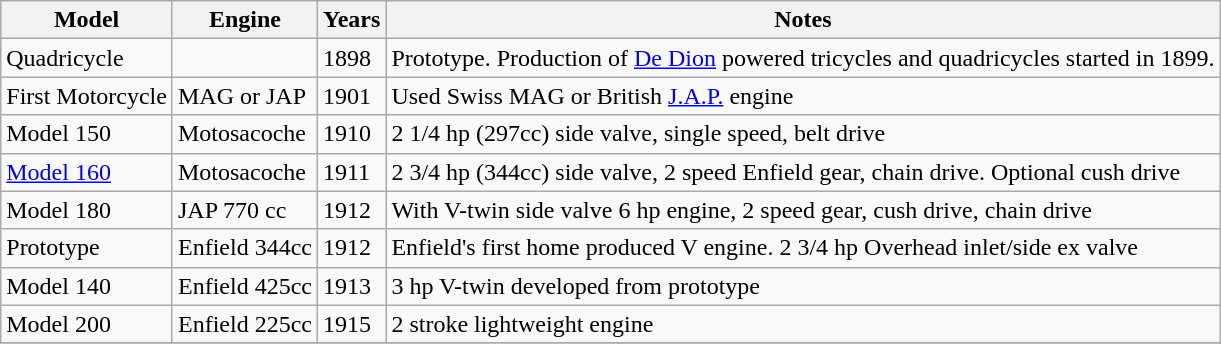<table class="wikitable">
<tr>
<th>Model</th>
<th>Engine</th>
<th>Years</th>
<th>Notes</th>
</tr>
<tr>
<td>Quadricycle</td>
<td></td>
<td>1898</td>
<td>Prototype. Production of <a href='#'>De Dion</a> powered tricycles and quadricycles started in 1899.</td>
</tr>
<tr>
<td>First Motorcycle</td>
<td>MAG or JAP</td>
<td>1901</td>
<td>Used Swiss MAG or British <a href='#'>J.A.P.</a> engine</td>
</tr>
<tr>
<td>Model 150</td>
<td>Motosacoche</td>
<td>1910</td>
<td>2 1/4 hp (297cc) side valve, single speed, belt drive</td>
</tr>
<tr>
<td><a href='#'>Model 160</a></td>
<td>Motosacoche</td>
<td>1911</td>
<td>2 3/4 hp (344cc) side valve, 2 speed Enfield gear, chain drive. Optional cush drive</td>
</tr>
<tr>
<td>Model 180</td>
<td>JAP 770 cc</td>
<td>1912</td>
<td>With V-twin side valve 6 hp engine, 2 speed gear, cush drive, chain drive</td>
</tr>
<tr>
<td>Prototype</td>
<td>Enfield 344cc</td>
<td>1912</td>
<td>Enfield's first home produced V engine. 2 3/4 hp Overhead inlet/side ex valve</td>
</tr>
<tr>
<td>Model 140</td>
<td>Enfield 425cc</td>
<td>1913</td>
<td>3 hp V-twin developed from prototype</td>
</tr>
<tr>
<td>Model 200</td>
<td>Enfield 225cc</td>
<td>1915</td>
<td>2 stroke lightweight engine</td>
</tr>
<tr>
</tr>
</table>
